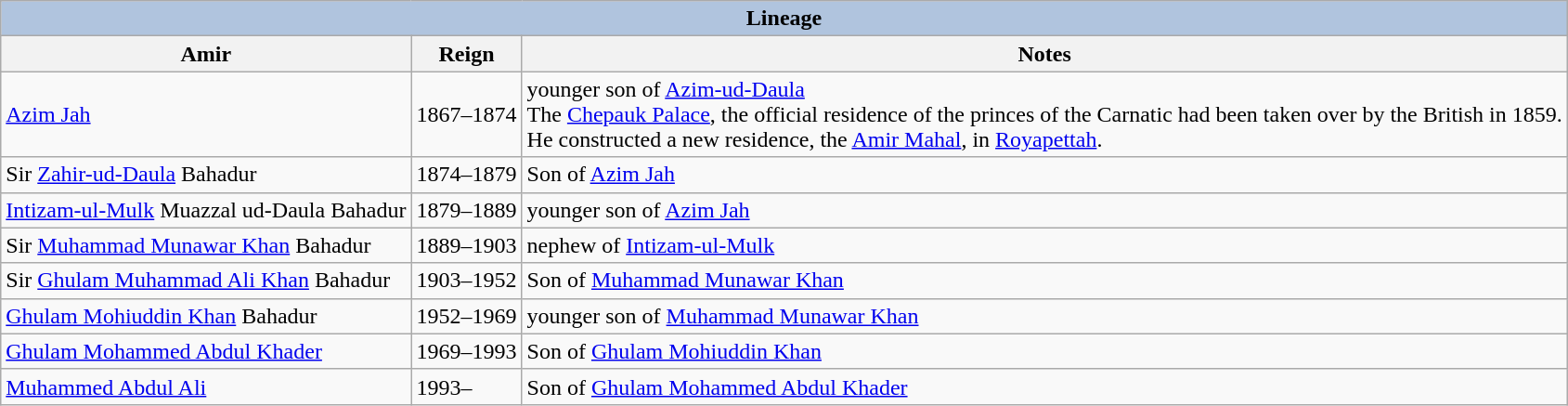<table class="wikitable">
<tr>
<th style="background: LightSteelBlue;" colspan="7">Lineage</th>
</tr>
<tr>
<th>Amir</th>
<th>Reign</th>
<th>Notes</th>
</tr>
<tr>
<td><a href='#'>Azim Jah</a></td>
<td>1867–1874</td>
<td>younger son of <a href='#'>Azim-ud-Daula</a><br>The <a href='#'>Chepauk Palace</a>, the official residence of the princes of the Carnatic had been taken over by the British in 1859.<br>He constructed a new residence, the <a href='#'>Amir Mahal</a>, in <a href='#'>Royapettah</a>.</td>
</tr>
<tr>
<td>Sir <a href='#'>Zahir-ud-Daula</a> Bahadur</td>
<td>1874–1879</td>
<td>Son of <a href='#'>Azim Jah</a></td>
</tr>
<tr>
<td><a href='#'>Intizam-ul-Mulk</a> Muazzal ud-Daula Bahadur</td>
<td>1879–1889</td>
<td>younger son of <a href='#'>Azim Jah</a></td>
</tr>
<tr>
<td>Sir <a href='#'>Muhammad Munawar Khan</a> Bahadur</td>
<td>1889–1903</td>
<td>nephew of <a href='#'>Intizam-ul-Mulk</a></td>
</tr>
<tr>
<td>Sir <a href='#'>Ghulam Muhammad Ali Khan</a> Bahadur</td>
<td>1903–1952</td>
<td>Son of <a href='#'>Muhammad Munawar Khan</a></td>
</tr>
<tr>
<td><a href='#'>Ghulam Mohiuddin Khan</a> Bahadur</td>
<td>1952–1969</td>
<td>younger son of <a href='#'>Muhammad Munawar Khan</a></td>
</tr>
<tr>
<td><a href='#'>Ghulam Mohammed Abdul Khader</a></td>
<td>1969–1993</td>
<td>Son of <a href='#'>Ghulam Mohiuddin Khan</a></td>
</tr>
<tr>
<td><a href='#'>Muhammed Abdul Ali</a></td>
<td>1993–</td>
<td>Son of <a href='#'>Ghulam Mohammed Abdul Khader</a></td>
</tr>
</table>
